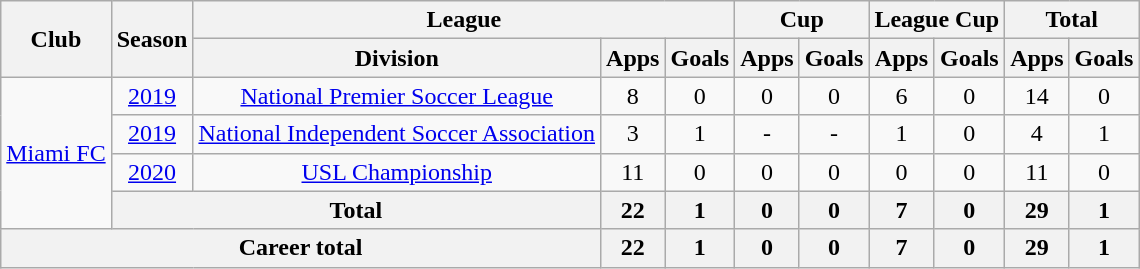<table class="wikitable" style="text-align: center;">
<tr>
<th rowspan="2">Club</th>
<th rowspan="2">Season</th>
<th colspan="3">League</th>
<th colspan="2">Cup</th>
<th colspan="2">League Cup</th>
<th colspan="2">Total</th>
</tr>
<tr>
<th>Division</th>
<th>Apps</th>
<th>Goals</th>
<th>Apps</th>
<th>Goals</th>
<th>Apps</th>
<th>Goals</th>
<th>Apps</th>
<th>Goals</th>
</tr>
<tr>
<td rowspan="4"><a href='#'>Miami FC</a></td>
<td><a href='#'>2019</a></td>
<td><a href='#'>National Premier Soccer League</a></td>
<td>8</td>
<td>0</td>
<td>0</td>
<td>0</td>
<td>6</td>
<td>0</td>
<td>14</td>
<td>0</td>
</tr>
<tr>
<td><a href='#'>2019</a></td>
<td><a href='#'>National Independent Soccer Association</a></td>
<td>3</td>
<td>1</td>
<td>-</td>
<td>-</td>
<td>1</td>
<td>0</td>
<td>4</td>
<td>1</td>
</tr>
<tr>
<td><a href='#'>2020</a></td>
<td><a href='#'>USL Championship</a></td>
<td>11</td>
<td>0</td>
<td>0</td>
<td>0</td>
<td>0</td>
<td>0</td>
<td>11</td>
<td>0</td>
</tr>
<tr>
<th colspan="2">Total</th>
<th>22</th>
<th>1</th>
<th>0</th>
<th>0</th>
<th>7</th>
<th>0</th>
<th>29</th>
<th>1</th>
</tr>
<tr>
<th colspan="3">Career total</th>
<th>22</th>
<th>1</th>
<th>0</th>
<th>0</th>
<th>7</th>
<th>0</th>
<th>29</th>
<th>1</th>
</tr>
</table>
